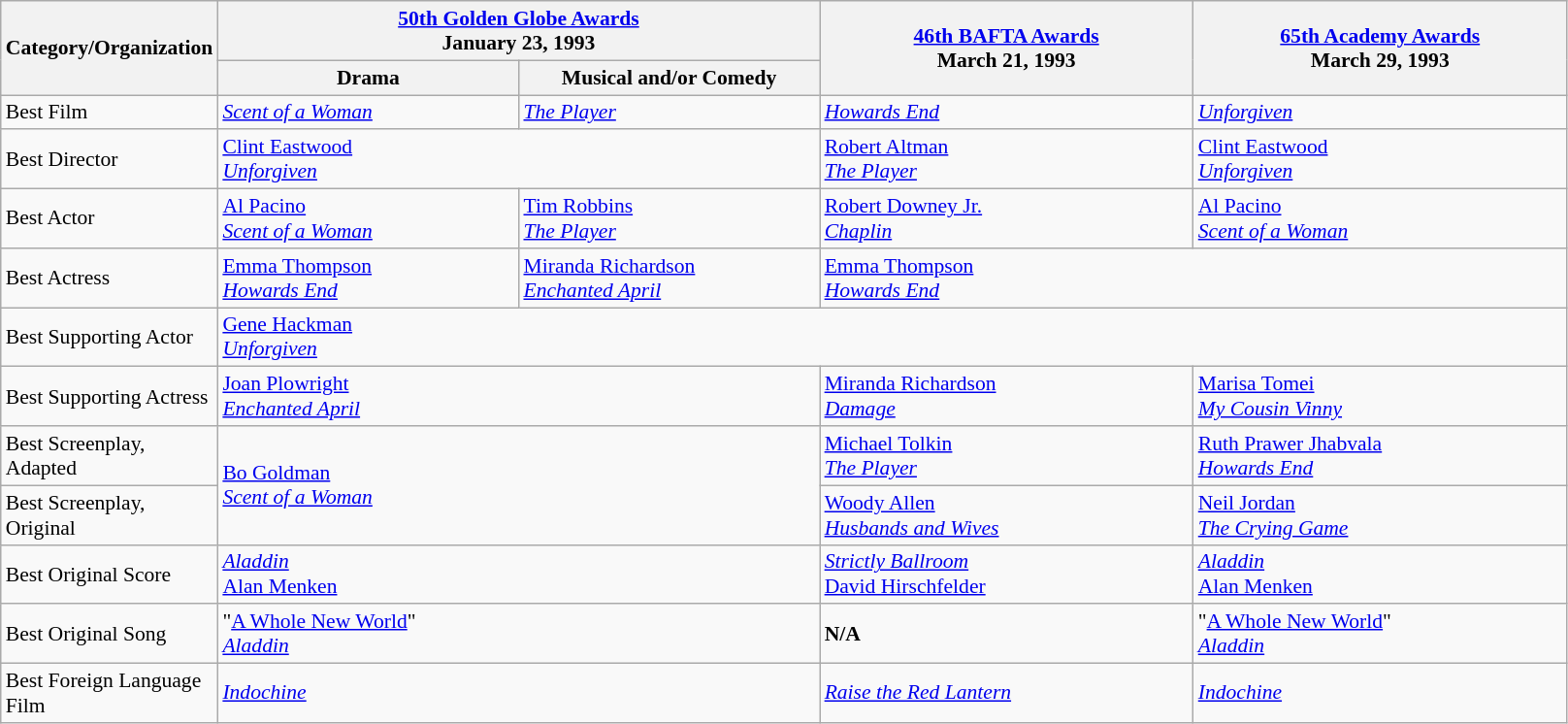<table class="wikitable" style="font-size: 90%;">
<tr>
<th rowspan="2" style="width:20px;">Category/Organization</th>
<th colspan="2" style="width:250px;"><a href='#'>50th Golden Globe Awards</a><br>January 23, 1993</th>
<th rowspan="2" style="width:250px;"><a href='#'>46th BAFTA Awards</a><br>March 21, 1993</th>
<th rowspan="2" style="width:250px;"><a href='#'>65th Academy Awards</a><br>March 29, 1993</th>
</tr>
<tr>
<th width=200>Drama</th>
<th style="width:200px;">Musical and/or Comedy</th>
</tr>
<tr>
<td>Best Film</td>
<td><em><a href='#'>Scent of a Woman</a></em></td>
<td><em><a href='#'>The Player</a></em></td>
<td><em><a href='#'>Howards End</a></em></td>
<td><em><a href='#'>Unforgiven</a></em></td>
</tr>
<tr>
<td>Best Director</td>
<td colspan="2"><a href='#'>Clint Eastwood</a><br><em><a href='#'>Unforgiven</a></em></td>
<td><a href='#'>Robert Altman</a><br><em><a href='#'>The Player</a></em></td>
<td><a href='#'>Clint Eastwood</a><br><em><a href='#'>Unforgiven</a></em></td>
</tr>
<tr>
<td>Best Actor</td>
<td><a href='#'>Al Pacino</a><br><em><a href='#'>Scent of a Woman</a></em></td>
<td><a href='#'>Tim Robbins</a><br><em><a href='#'>The Player</a></em></td>
<td><a href='#'>Robert Downey Jr.</a><br><em><a href='#'>Chaplin</a></em></td>
<td><a href='#'>Al Pacino</a><br><em><a href='#'>Scent of a Woman</a></em></td>
</tr>
<tr>
<td>Best Actress</td>
<td><a href='#'>Emma Thompson</a><br><em><a href='#'>Howards End</a></em></td>
<td><a href='#'>Miranda Richardson</a><br><em><a href='#'>Enchanted April</a></em></td>
<td colspan="2"><a href='#'>Emma Thompson</a><br><em><a href='#'>Howards End</a></em></td>
</tr>
<tr>
<td>Best Supporting Actor</td>
<td colspan="4"><a href='#'>Gene Hackman</a><br><em><a href='#'>Unforgiven</a></em></td>
</tr>
<tr>
<td>Best Supporting Actress</td>
<td colspan="2"><a href='#'>Joan Plowright</a><br><em><a href='#'>Enchanted April</a></em></td>
<td><a href='#'>Miranda Richardson</a><br><em><a href='#'>Damage</a></em></td>
<td><a href='#'>Marisa Tomei</a><br><em><a href='#'>My Cousin Vinny</a></em></td>
</tr>
<tr>
<td>Best Screenplay, Adapted</td>
<td rowspan="2" colspan="2"><a href='#'>Bo Goldman</a><br><em><a href='#'>Scent of a Woman</a></em></td>
<td><a href='#'>Michael Tolkin</a><br><em><a href='#'>The Player</a></em></td>
<td><a href='#'>Ruth Prawer Jhabvala</a><br><em><a href='#'>Howards End</a></em></td>
</tr>
<tr>
<td>Best Screenplay, Original</td>
<td><a href='#'>Woody Allen</a><br><em><a href='#'>Husbands and Wives</a></em></td>
<td><a href='#'>Neil Jordan</a><br><em><a href='#'>The Crying Game</a></em></td>
</tr>
<tr>
<td>Best Original Score</td>
<td colspan="2"><em><a href='#'>Aladdin</a></em><br><a href='#'>Alan Menken</a></td>
<td><em><a href='#'>Strictly Ballroom</a></em><br><a href='#'>David Hirschfelder</a></td>
<td><em><a href='#'>Aladdin</a></em><br><a href='#'>Alan Menken</a></td>
</tr>
<tr>
<td>Best Original Song</td>
<td colspan="2">"<a href='#'>A Whole New World</a>"<br><em><a href='#'>Aladdin</a></em></td>
<td><strong>N/A</strong></td>
<td>"<a href='#'>A Whole New World</a>"<br><em><a href='#'>Aladdin</a></em></td>
</tr>
<tr>
<td>Best Foreign Language Film</td>
<td colspan="2"><em><a href='#'>Indochine</a></em></td>
<td><em><a href='#'>Raise the Red Lantern</a></em></td>
<td><em><a href='#'>Indochine</a></em></td>
</tr>
</table>
